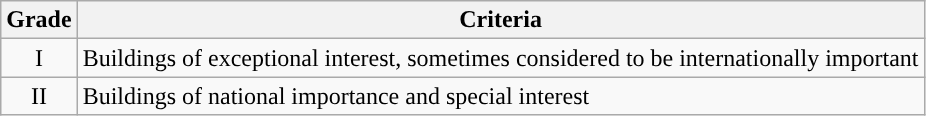<table class="wikitable">
<tr>
<th>Grade</th>
<th>Criteria</th>
</tr>
<tr>
<td align="center" >I</td>
<td>Buildings of exceptional interest, sometimes considered to be internationally important</td>
</tr>
<tr>
<td align="center" >II</td>
<td>Buildings of national importance and special interest</td>
</tr>
</table>
